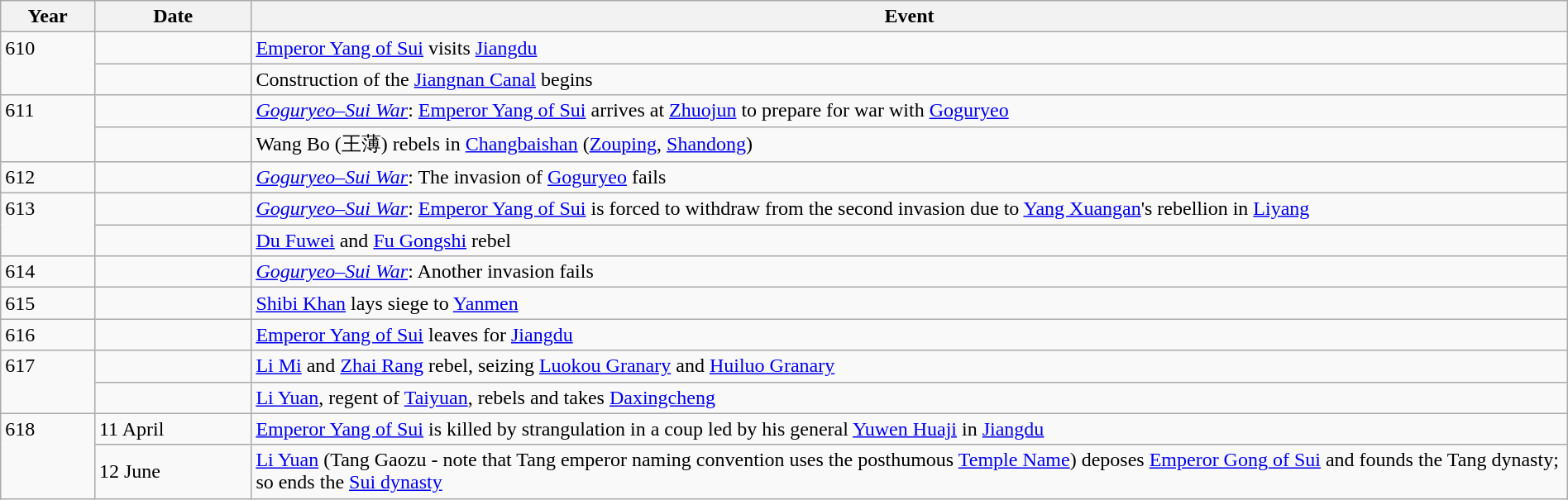<table class="wikitable" style="width:100%;">
<tr>
<th style="width:6%">Year</th>
<th style="width:10%">Date</th>
<th>Event</th>
</tr>
<tr>
<td rowspan="2" style="vertical-align:top;">610</td>
<td></td>
<td><a href='#'>Emperor Yang of Sui</a> visits <a href='#'>Jiangdu</a></td>
</tr>
<tr>
<td></td>
<td>Construction of the <a href='#'>Jiangnan Canal</a> begins</td>
</tr>
<tr>
<td rowspan="2" style="vertical-align:top;">611</td>
<td></td>
<td><em><a href='#'>Goguryeo–Sui War</a></em>: <a href='#'>Emperor Yang of Sui</a> arrives at <a href='#'>Zhuojun</a> to prepare for war with <a href='#'>Goguryeo</a></td>
</tr>
<tr>
<td></td>
<td>Wang Bo (王薄) rebels in <a href='#'>Changbaishan</a> (<a href='#'>Zouping</a>, <a href='#'>Shandong</a>)</td>
</tr>
<tr>
<td>612</td>
<td></td>
<td><em><a href='#'>Goguryeo–Sui War</a></em>: The invasion of <a href='#'>Goguryeo</a> fails</td>
</tr>
<tr>
<td rowspan="2" style="vertical-align:top;">613</td>
<td></td>
<td><em><a href='#'>Goguryeo–Sui War</a></em>: <a href='#'>Emperor Yang of Sui</a> is forced to withdraw from the second invasion due to <a href='#'>Yang Xuangan</a>'s rebellion in <a href='#'>Liyang</a></td>
</tr>
<tr>
<td></td>
<td><a href='#'>Du Fuwei</a> and <a href='#'>Fu Gongshi</a> rebel</td>
</tr>
<tr>
<td>614</td>
<td></td>
<td><em><a href='#'>Goguryeo–Sui War</a></em>: Another invasion fails</td>
</tr>
<tr>
<td>615</td>
<td></td>
<td><a href='#'>Shibi Khan</a> lays siege to <a href='#'>Yanmen</a></td>
</tr>
<tr>
<td>616</td>
<td></td>
<td><a href='#'>Emperor Yang of Sui</a> leaves for <a href='#'>Jiangdu</a></td>
</tr>
<tr>
<td rowspan="2" style="vertical-align:top;">617</td>
<td></td>
<td><a href='#'>Li Mi</a> and <a href='#'>Zhai Rang</a> rebel, seizing <a href='#'>Luokou Granary</a> and <a href='#'>Huiluo Granary</a></td>
</tr>
<tr>
<td></td>
<td><a href='#'>Li Yuan</a>, regent of <a href='#'>Taiyuan</a>, rebels and takes <a href='#'>Daxingcheng</a></td>
</tr>
<tr>
<td rowspan="2" style="vertical-align:top;">618</td>
<td>11 April</td>
<td><a href='#'>Emperor Yang of Sui</a> is killed by strangulation in a coup led by his general <a href='#'>Yuwen Huaji</a> in <a href='#'>Jiangdu</a></td>
</tr>
<tr>
<td>12 June</td>
<td><a href='#'>Li Yuan</a> (Tang Gaozu - note that Tang emperor naming convention uses the posthumous <a href='#'>Temple Name</a>) deposes <a href='#'>Emperor Gong of Sui</a> and founds the Tang dynasty; so ends the <a href='#'>Sui dynasty</a></td>
</tr>
</table>
